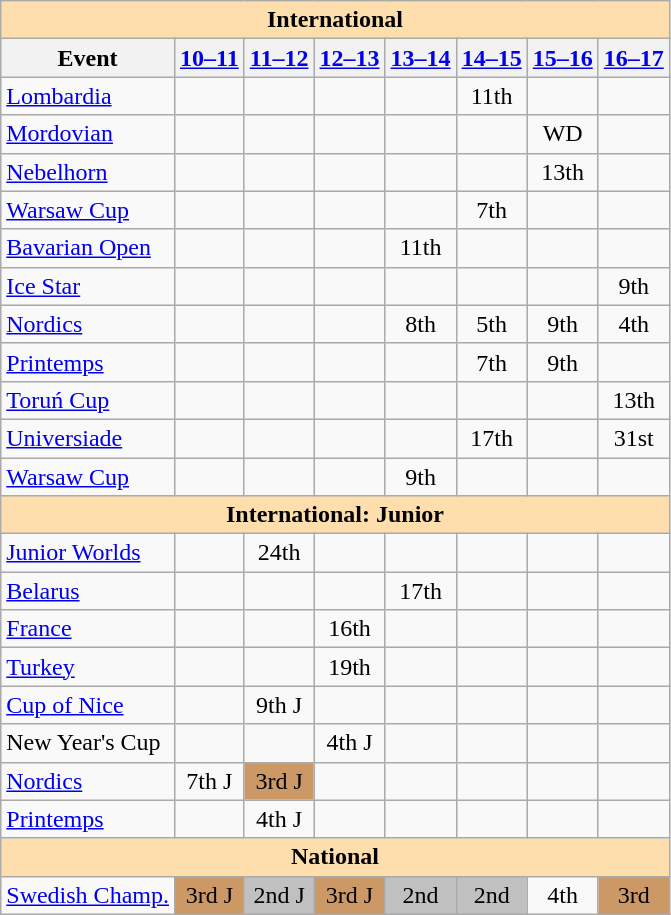<table class="wikitable" style="text-align:center">
<tr>
<th colspan="8" style="background-color: #ffdead; " align="center">International</th>
</tr>
<tr>
<th>Event</th>
<th><a href='#'>10–11</a></th>
<th><a href='#'>11–12</a></th>
<th><a href='#'>12–13</a></th>
<th><a href='#'>13–14</a></th>
<th><a href='#'>14–15</a></th>
<th><a href='#'>15–16</a></th>
<th><a href='#'>16–17</a></th>
</tr>
<tr>
<td align=left> <a href='#'>Lombardia</a></td>
<td></td>
<td></td>
<td></td>
<td></td>
<td>11th</td>
<td></td>
<td></td>
</tr>
<tr>
<td align=left> <a href='#'>Mordovian</a></td>
<td></td>
<td></td>
<td></td>
<td></td>
<td></td>
<td>WD</td>
<td></td>
</tr>
<tr>
<td align=left> <a href='#'>Nebelhorn</a></td>
<td></td>
<td></td>
<td></td>
<td></td>
<td></td>
<td>13th</td>
<td></td>
</tr>
<tr>
<td align=left> <a href='#'>Warsaw Cup</a></td>
<td></td>
<td></td>
<td></td>
<td></td>
<td>7th</td>
<td></td>
<td></td>
</tr>
<tr>
<td align=left><a href='#'>Bavarian Open</a></td>
<td></td>
<td></td>
<td></td>
<td>11th</td>
<td></td>
<td></td>
<td></td>
</tr>
<tr>
<td align=left><a href='#'>Ice Star</a></td>
<td></td>
<td></td>
<td></td>
<td></td>
<td></td>
<td></td>
<td>9th</td>
</tr>
<tr>
<td align=left><a href='#'>Nordics</a></td>
<td></td>
<td></td>
<td></td>
<td>8th</td>
<td>5th</td>
<td>9th</td>
<td>4th</td>
</tr>
<tr>
<td align=left><a href='#'>Printemps</a></td>
<td></td>
<td></td>
<td></td>
<td></td>
<td>7th</td>
<td>9th</td>
<td></td>
</tr>
<tr>
<td align=left><a href='#'>Toruń Cup</a></td>
<td></td>
<td></td>
<td></td>
<td></td>
<td></td>
<td></td>
<td>13th</td>
</tr>
<tr>
<td align=left><a href='#'>Universiade</a></td>
<td></td>
<td></td>
<td></td>
<td></td>
<td>17th</td>
<td></td>
<td>31st</td>
</tr>
<tr>
<td align=left><a href='#'>Warsaw Cup</a></td>
<td></td>
<td></td>
<td></td>
<td>9th</td>
<td></td>
<td></td>
<td></td>
</tr>
<tr>
<th colspan="8" style="background-color: #ffdead; " align="center">International: Junior</th>
</tr>
<tr>
<td align=left><a href='#'>Junior Worlds</a></td>
<td></td>
<td>24th</td>
<td></td>
<td></td>
<td></td>
<td></td>
<td></td>
</tr>
<tr>
<td align=left> <a href='#'>Belarus</a></td>
<td></td>
<td></td>
<td></td>
<td>17th</td>
<td></td>
<td></td>
<td></td>
</tr>
<tr>
<td align=left> <a href='#'>France</a></td>
<td></td>
<td></td>
<td>16th</td>
<td></td>
<td></td>
<td></td>
<td></td>
</tr>
<tr>
<td align=left> <a href='#'>Turkey</a></td>
<td></td>
<td></td>
<td>19th</td>
<td></td>
<td></td>
<td></td>
<td></td>
</tr>
<tr>
<td align=left><a href='#'>Cup of Nice</a></td>
<td></td>
<td>9th J</td>
<td></td>
<td></td>
<td></td>
<td></td>
<td></td>
</tr>
<tr>
<td align=left>New Year's Cup</td>
<td></td>
<td></td>
<td>4th J</td>
<td></td>
<td></td>
<td></td>
<td></td>
</tr>
<tr>
<td align=left><a href='#'>Nordics</a></td>
<td>7th J</td>
<td bgcolor=cc9966>3rd J</td>
<td></td>
<td></td>
<td></td>
<td></td>
<td></td>
</tr>
<tr>
<td align=left><a href='#'>Printemps</a></td>
<td></td>
<td>4th J</td>
<td></td>
<td></td>
<td></td>
<td></td>
<td></td>
</tr>
<tr>
<th colspan="8" style="background-color: #ffdead; " align="center">National</th>
</tr>
<tr>
<td align=left><a href='#'>Swedish Champ.</a></td>
<td bgcolor="cc9966">3rd J</td>
<td bgcolor=silver>2nd J</td>
<td bgcolor=cc9966>3rd J</td>
<td bgcolor=silver>2nd</td>
<td bgcolor=silver>2nd</td>
<td>4th</td>
<td bgcolor=cc9966>3rd</td>
</tr>
</table>
